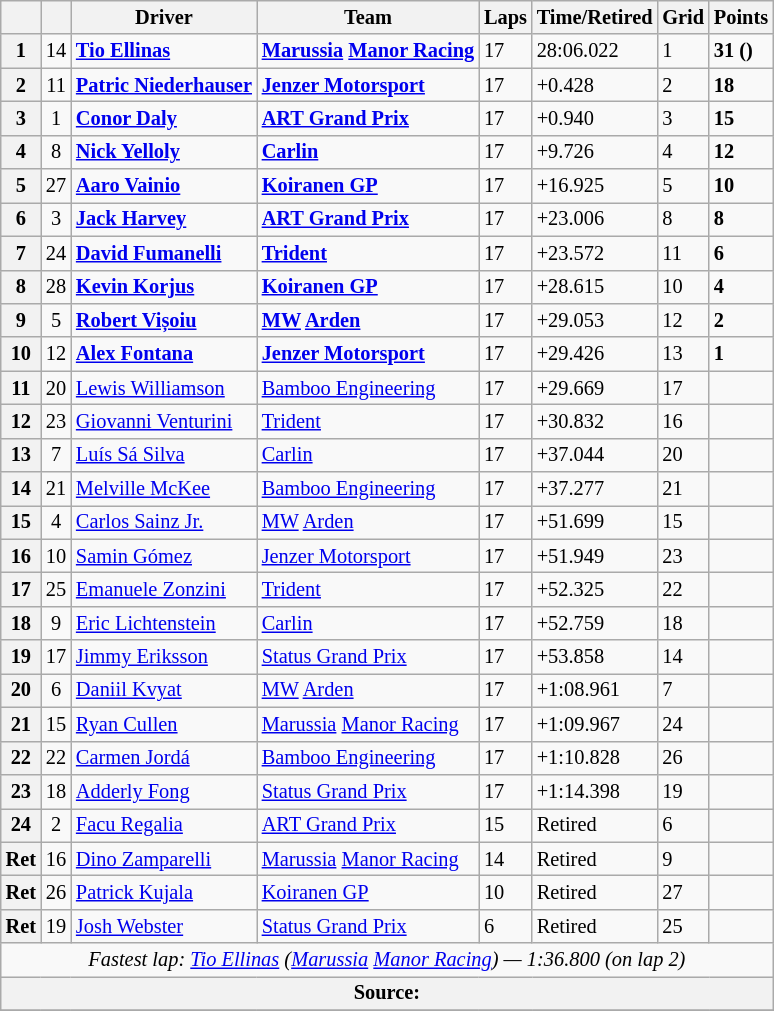<table class="wikitable" style="font-size:85%">
<tr>
<th></th>
<th></th>
<th>Driver</th>
<th>Team</th>
<th>Laps</th>
<th>Time/Retired</th>
<th>Grid</th>
<th>Points</th>
</tr>
<tr>
<th>1</th>
<td align="center">14</td>
<td> <strong><a href='#'>Tio Ellinas</a></strong></td>
<td><strong><a href='#'>Marussia</a> <a href='#'>Manor Racing</a></strong></td>
<td>17</td>
<td>28:06.022</td>
<td>1</td>
<td><strong>31 ()</strong></td>
</tr>
<tr>
<th>2</th>
<td align="center">11</td>
<td> <strong><a href='#'>Patric Niederhauser</a></strong></td>
<td><strong><a href='#'>Jenzer Motorsport</a></strong></td>
<td>17</td>
<td>+0.428</td>
<td>2</td>
<td><strong>18</strong></td>
</tr>
<tr>
<th>3</th>
<td align="center">1</td>
<td> <strong><a href='#'>Conor Daly</a></strong></td>
<td><strong><a href='#'>ART Grand Prix</a></strong></td>
<td>17</td>
<td>+0.940</td>
<td>3</td>
<td><strong>15</strong></td>
</tr>
<tr>
<th>4</th>
<td align="center">8</td>
<td> <strong><a href='#'>Nick Yelloly</a></strong></td>
<td><strong><a href='#'>Carlin</a></strong></td>
<td>17</td>
<td>+9.726</td>
<td>4</td>
<td><strong>12</strong></td>
</tr>
<tr>
<th>5</th>
<td align="center">27</td>
<td> <strong><a href='#'>Aaro Vainio</a></strong></td>
<td><strong><a href='#'>Koiranen GP</a></strong></td>
<td>17</td>
<td>+16.925</td>
<td>5</td>
<td><strong>10</strong></td>
</tr>
<tr>
<th>6</th>
<td align="center">3</td>
<td> <strong><a href='#'>Jack Harvey</a></strong></td>
<td><strong><a href='#'>ART Grand Prix</a></strong></td>
<td>17</td>
<td>+23.006</td>
<td>8</td>
<td><strong>8</strong></td>
</tr>
<tr>
<th>7</th>
<td align="center">24</td>
<td> <strong><a href='#'>David Fumanelli</a></strong></td>
<td><strong><a href='#'>Trident</a></strong></td>
<td>17</td>
<td>+23.572</td>
<td>11</td>
<td><strong>6</strong></td>
</tr>
<tr>
<th>8</th>
<td align="center">28</td>
<td> <strong><a href='#'>Kevin Korjus</a></strong></td>
<td><strong><a href='#'>Koiranen GP</a></strong></td>
<td>17</td>
<td>+28.615</td>
<td>10</td>
<td><strong>4</strong></td>
</tr>
<tr>
<th>9</th>
<td align="center">5</td>
<td> <strong><a href='#'>Robert Vișoiu</a></strong></td>
<td><strong><a href='#'>MW</a> <a href='#'>Arden</a></strong></td>
<td>17</td>
<td>+29.053</td>
<td>12</td>
<td><strong>2</strong></td>
</tr>
<tr>
<th>10</th>
<td align="center">12</td>
<td> <strong><a href='#'>Alex Fontana</a></strong></td>
<td><strong><a href='#'>Jenzer Motorsport</a></strong></td>
<td>17</td>
<td>+29.426</td>
<td>13</td>
<td><strong>1</strong></td>
</tr>
<tr>
<th>11</th>
<td align="center">20</td>
<td> <a href='#'>Lewis Williamson</a></td>
<td><a href='#'>Bamboo Engineering</a></td>
<td>17</td>
<td>+29.669</td>
<td>17</td>
<td></td>
</tr>
<tr>
<th>12</th>
<td align="center">23</td>
<td> <a href='#'>Giovanni Venturini</a></td>
<td><a href='#'>Trident</a></td>
<td>17</td>
<td>+30.832</td>
<td>16</td>
<td></td>
</tr>
<tr>
<th>13</th>
<td align="center">7</td>
<td> <a href='#'>Luís Sá Silva</a></td>
<td><a href='#'>Carlin</a></td>
<td>17</td>
<td>+37.044</td>
<td>20</td>
<td></td>
</tr>
<tr>
<th>14</th>
<td align="center">21</td>
<td> <a href='#'>Melville McKee</a></td>
<td><a href='#'>Bamboo Engineering</a></td>
<td>17</td>
<td>+37.277</td>
<td>21</td>
<td></td>
</tr>
<tr>
<th>15</th>
<td align="center">4</td>
<td> <a href='#'>Carlos Sainz Jr.</a></td>
<td><a href='#'>MW</a> <a href='#'>Arden</a></td>
<td>17</td>
<td>+51.699</td>
<td>15</td>
<td></td>
</tr>
<tr>
<th>16</th>
<td align="center">10</td>
<td> <a href='#'>Samin Gómez</a></td>
<td><a href='#'>Jenzer Motorsport</a></td>
<td>17</td>
<td>+51.949</td>
<td>23</td>
<td></td>
</tr>
<tr>
<th>17</th>
<td align="center">25</td>
<td> <a href='#'>Emanuele Zonzini</a></td>
<td><a href='#'>Trident</a></td>
<td>17</td>
<td>+52.325</td>
<td>22</td>
<td></td>
</tr>
<tr>
<th>18</th>
<td align="center">9</td>
<td> <a href='#'>Eric Lichtenstein</a></td>
<td><a href='#'>Carlin</a></td>
<td>17</td>
<td>+52.759</td>
<td>18</td>
<td></td>
</tr>
<tr>
<th>19</th>
<td align="center">17</td>
<td> <a href='#'>Jimmy Eriksson</a></td>
<td><a href='#'>Status Grand Prix</a></td>
<td>17</td>
<td>+53.858</td>
<td>14</td>
<td></td>
</tr>
<tr>
<th>20</th>
<td align="center">6</td>
<td> <a href='#'>Daniil Kvyat</a></td>
<td><a href='#'>MW</a> <a href='#'>Arden</a></td>
<td>17</td>
<td>+1:08.961</td>
<td>7</td>
<td></td>
</tr>
<tr>
<th>21</th>
<td align="center">15</td>
<td> <a href='#'>Ryan Cullen</a></td>
<td><a href='#'>Marussia</a> <a href='#'>Manor Racing</a></td>
<td>17</td>
<td>+1:09.967</td>
<td>24</td>
<td></td>
</tr>
<tr>
<th>22</th>
<td align="center">22</td>
<td> <a href='#'>Carmen Jordá</a></td>
<td><a href='#'>Bamboo Engineering</a></td>
<td>17</td>
<td>+1:10.828</td>
<td>26</td>
<td></td>
</tr>
<tr>
<th>23</th>
<td align="center">18</td>
<td> <a href='#'>Adderly Fong</a></td>
<td><a href='#'>Status Grand Prix</a></td>
<td>17</td>
<td>+1:14.398</td>
<td>19</td>
<td></td>
</tr>
<tr>
<th>24</th>
<td align="center">2</td>
<td> <a href='#'>Facu Regalia</a></td>
<td><a href='#'>ART Grand Prix</a></td>
<td>15</td>
<td>Retired</td>
<td>6</td>
<td></td>
</tr>
<tr>
<th>Ret</th>
<td align="center">16</td>
<td> <a href='#'>Dino Zamparelli</a></td>
<td><a href='#'>Marussia</a> <a href='#'>Manor Racing</a></td>
<td>14</td>
<td>Retired</td>
<td>9</td>
<td></td>
</tr>
<tr>
<th>Ret</th>
<td align="center">26</td>
<td> <a href='#'>Patrick Kujala</a></td>
<td><a href='#'>Koiranen GP</a></td>
<td>10</td>
<td>Retired</td>
<td>27</td>
<td></td>
</tr>
<tr>
<th>Ret</th>
<td align="center">19</td>
<td> <a href='#'>Josh Webster</a></td>
<td><a href='#'>Status Grand Prix</a></td>
<td>6</td>
<td>Retired</td>
<td>25</td>
<td></td>
</tr>
<tr>
<td colspan="8" align="center"><em>Fastest lap: <a href='#'>Tio Ellinas</a> (<a href='#'>Marussia</a> <a href='#'>Manor Racing</a>) — 1:36.800 (on lap 2)</em></td>
</tr>
<tr>
<th colspan="8">Source:</th>
</tr>
<tr>
</tr>
</table>
